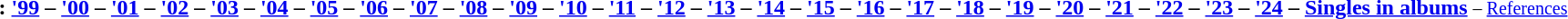<table id="toc" class="toc" summary="Contents" align="center">
<tr>
<th>:</th>
<td><strong><a href='#'>'99</a> – <a href='#'>'00</a> – <a href='#'>'01</a> – <a href='#'>'02</a> – <a href='#'>'03</a> – <a href='#'>'04</a> – <a href='#'>'05</a> – <a href='#'>'06</a> – <a href='#'>'07</a> – <a href='#'>'08</a> – <a href='#'>'09</a> – <a href='#'>'10</a> – <a href='#'>'11</a> – <a href='#'>'12</a> – <a href='#'>'13</a> – <a href='#'>'14</a> – <a href='#'>'15</a> – <a href='#'>'16</a> – <a href='#'>'17</a> – <a href='#'>'18</a> – <a href='#'>'19</a> – <a href='#'>'20</a> – <a href='#'>'21</a> – <a href='#'>'22</a> – <a href='#'>'23</a> – <a href='#'>'24</a> – <a href='#'>Singles in albums</a> </strong> <small> – <a href='#'>References</a></small><br></td>
</tr>
</table>
